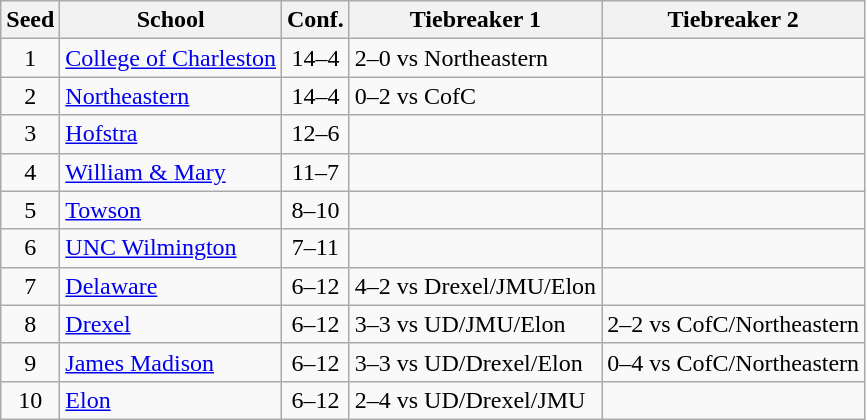<table class="wikitable" style="text-align:center">
<tr>
<th>Seed</th>
<th>School</th>
<th>Conf.</th>
<th>Tiebreaker 1</th>
<th>Tiebreaker 2</th>
</tr>
<tr>
<td>1</td>
<td align=left><a href='#'>College of Charleston</a></td>
<td>14–4</td>
<td align=left>2–0 vs Northeastern</td>
<td></td>
</tr>
<tr>
<td>2</td>
<td align=left><a href='#'>Northeastern</a></td>
<td>14–4</td>
<td align=left>0–2 vs CofC</td>
<td></td>
</tr>
<tr>
<td>3</td>
<td align=left><a href='#'>Hofstra</a></td>
<td>12–6</td>
<td></td>
<td></td>
</tr>
<tr>
<td>4</td>
<td align=left><a href='#'>William & Mary</a></td>
<td>11–7</td>
<td></td>
<td></td>
</tr>
<tr>
<td>5</td>
<td align=left><a href='#'>Towson</a></td>
<td>8–10</td>
<td></td>
<td></td>
</tr>
<tr>
<td>6</td>
<td align=left><a href='#'>UNC Wilmington</a></td>
<td>7–11</td>
<td></td>
<td></td>
</tr>
<tr>
<td>7</td>
<td align=left><a href='#'>Delaware</a></td>
<td>6–12</td>
<td align=left>4–2 vs Drexel/JMU/Elon</td>
<td></td>
</tr>
<tr>
<td>8</td>
<td align=left><a href='#'>Drexel</a></td>
<td>6–12</td>
<td align=left>3–3 vs UD/JMU/Elon</td>
<td align=left>2–2 vs CofC/Northeastern</td>
</tr>
<tr>
<td>9</td>
<td align=left><a href='#'>James Madison</a></td>
<td>6–12</td>
<td align=left>3–3 vs UD/Drexel/Elon</td>
<td align=left>0–4 vs CofC/Northeastern</td>
</tr>
<tr>
<td>10</td>
<td align=left><a href='#'>Elon</a></td>
<td>6–12</td>
<td align=left>2–4 vs UD/Drexel/JMU</td>
<td></td>
</tr>
</table>
